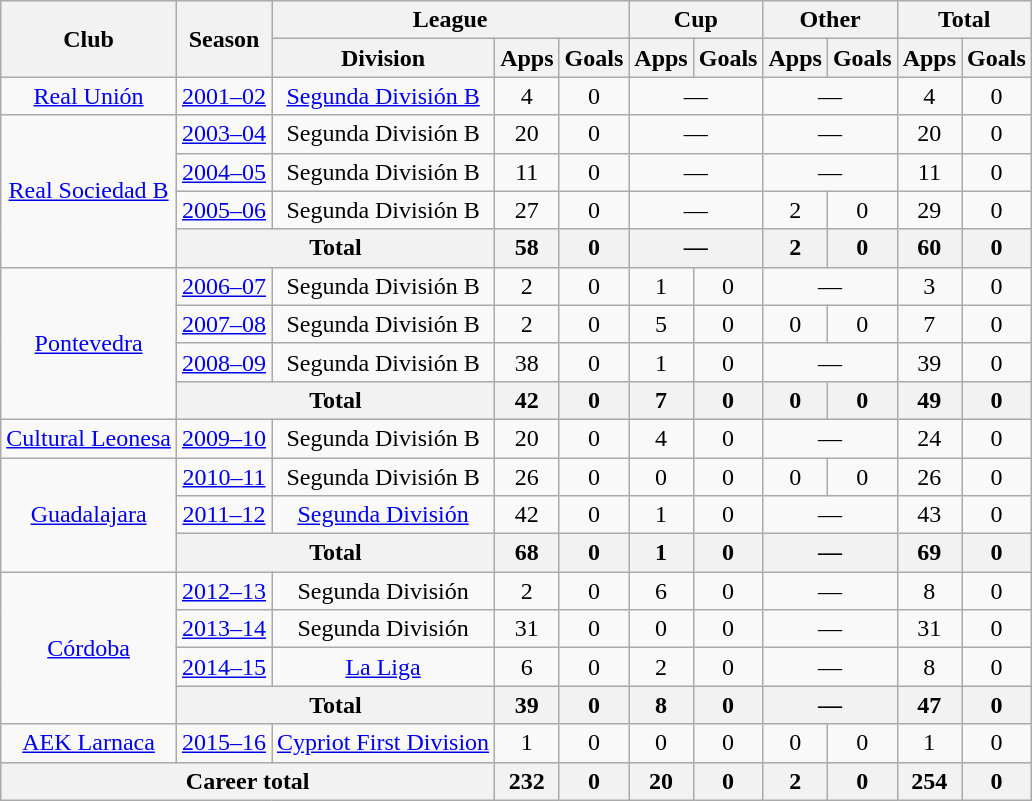<table class="wikitable" style="text-align: center;">
<tr>
<th rowspan="2">Club</th>
<th rowspan="2">Season</th>
<th colspan="3">League</th>
<th colspan="2">Cup</th>
<th colspan="2">Other</th>
<th colspan="2">Total</th>
</tr>
<tr>
<th>Division</th>
<th>Apps</th>
<th>Goals</th>
<th>Apps</th>
<th>Goals</th>
<th>Apps</th>
<th>Goals</th>
<th>Apps</th>
<th>Goals</th>
</tr>
<tr>
<td rowspan="1"><a href='#'>Real Unión</a></td>
<td><a href='#'>2001–02</a></td>
<td><a href='#'>Segunda División B</a></td>
<td>4</td>
<td>0</td>
<td colspan="2">—</td>
<td colspan="2">—</td>
<td>4</td>
<td>0</td>
</tr>
<tr>
<td rowspan="4"><a href='#'>Real Sociedad B</a></td>
<td><a href='#'>2003–04</a></td>
<td>Segunda División B</td>
<td>20</td>
<td>0</td>
<td colspan="2">—</td>
<td colspan="2">—</td>
<td>20</td>
<td>0</td>
</tr>
<tr>
<td><a href='#'>2004–05</a></td>
<td>Segunda División B</td>
<td>11</td>
<td>0</td>
<td colspan="2">—</td>
<td colspan="2">—</td>
<td>11</td>
<td>0</td>
</tr>
<tr>
<td><a href='#'>2005–06</a></td>
<td>Segunda División B</td>
<td>27</td>
<td>0</td>
<td colspan="2">—</td>
<td>2</td>
<td>0</td>
<td>29</td>
<td>0</td>
</tr>
<tr>
<th colspan="2">Total</th>
<th>58</th>
<th>0</th>
<th colspan="2">—</th>
<th>2</th>
<th>0</th>
<th>60</th>
<th>0</th>
</tr>
<tr>
<td rowspan="4"><a href='#'>Pontevedra</a></td>
<td><a href='#'>2006–07</a></td>
<td>Segunda División B</td>
<td>2</td>
<td>0</td>
<td>1</td>
<td>0</td>
<td colspan="2">—</td>
<td>3</td>
<td>0</td>
</tr>
<tr>
<td><a href='#'>2007–08</a></td>
<td>Segunda División B</td>
<td>2</td>
<td>0</td>
<td>5</td>
<td>0</td>
<td>0</td>
<td>0</td>
<td>7</td>
<td>0</td>
</tr>
<tr>
<td><a href='#'>2008–09</a></td>
<td>Segunda División B</td>
<td>38</td>
<td>0</td>
<td>1</td>
<td>0</td>
<td colspan="2">—</td>
<td>39</td>
<td>0</td>
</tr>
<tr>
<th colspan="2">Total</th>
<th>42</th>
<th>0</th>
<th>7</th>
<th>0</th>
<th>0</th>
<th>0</th>
<th>49</th>
<th>0</th>
</tr>
<tr>
<td><a href='#'>Cultural Leonesa</a></td>
<td><a href='#'>2009–10</a></td>
<td>Segunda División B</td>
<td>20</td>
<td>0</td>
<td>4</td>
<td>0</td>
<td colspan="2">—</td>
<td>24</td>
<td>0</td>
</tr>
<tr>
<td rowspan="3"><a href='#'>Guadalajara</a></td>
<td><a href='#'>2010–11</a></td>
<td>Segunda División B</td>
<td>26</td>
<td>0</td>
<td>0</td>
<td>0</td>
<td>0</td>
<td>0</td>
<td>26</td>
<td>0</td>
</tr>
<tr>
<td><a href='#'>2011–12</a></td>
<td><a href='#'>Segunda División</a></td>
<td>42</td>
<td>0</td>
<td>1</td>
<td>0</td>
<td colspan="2">—</td>
<td>43</td>
<td>0</td>
</tr>
<tr>
<th colspan="2">Total</th>
<th>68</th>
<th>0</th>
<th>1</th>
<th>0</th>
<th colspan="2">—</th>
<th>69</th>
<th>0</th>
</tr>
<tr>
<td rowspan="4"><a href='#'>Córdoba</a></td>
<td><a href='#'>2012–13</a></td>
<td>Segunda División</td>
<td>2</td>
<td>0</td>
<td>6</td>
<td>0</td>
<td colspan="2">—</td>
<td>8</td>
<td>0</td>
</tr>
<tr>
<td><a href='#'>2013–14</a></td>
<td>Segunda División</td>
<td>31</td>
<td>0</td>
<td>0</td>
<td>0</td>
<td colspan="2">—</td>
<td>31</td>
<td>0</td>
</tr>
<tr>
<td><a href='#'>2014–15</a></td>
<td><a href='#'>La Liga</a></td>
<td>6</td>
<td>0</td>
<td>2</td>
<td>0</td>
<td colspan="2">—</td>
<td>8</td>
<td>0</td>
</tr>
<tr>
<th colspan="2">Total</th>
<th>39</th>
<th>0</th>
<th>8</th>
<th>0</th>
<th colspan="2">—</th>
<th>47</th>
<th>0</th>
</tr>
<tr>
<td><a href='#'>AEK Larnaca</a></td>
<td><a href='#'>2015–16</a></td>
<td><a href='#'>Cypriot First Division</a></td>
<td>1</td>
<td>0</td>
<td>0</td>
<td>0</td>
<td>0</td>
<td>0</td>
<td>1</td>
<td>0</td>
</tr>
<tr>
<th colspan="3">Career total</th>
<th>232</th>
<th>0</th>
<th>20</th>
<th>0</th>
<th>2</th>
<th>0</th>
<th>254</th>
<th>0</th>
</tr>
</table>
